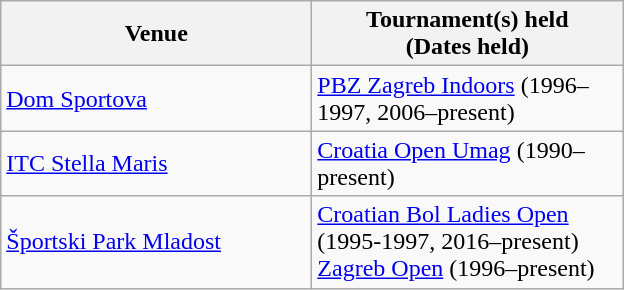<table class=wikitable>
<tr>
<th width=200>Venue</th>
<th width=200>Tournament(s) held<br>(Dates held)</th>
</tr>
<tr>
<td><a href='#'>Dom Sportova</a></td>
<td><a href='#'>PBZ Zagreb Indoors</a> (1996–1997, 2006–present)</td>
</tr>
<tr>
<td><a href='#'>ITC Stella Maris</a></td>
<td><a href='#'>Croatia Open Umag</a> (1990–present)</td>
</tr>
<tr>
<td><a href='#'>Športski Park Mladost</a></td>
<td><a href='#'>Croatian Bol Ladies Open</a> (1995-1997, 2016–present)<br><a href='#'>Zagreb Open</a> (1996–present)</td>
</tr>
</table>
